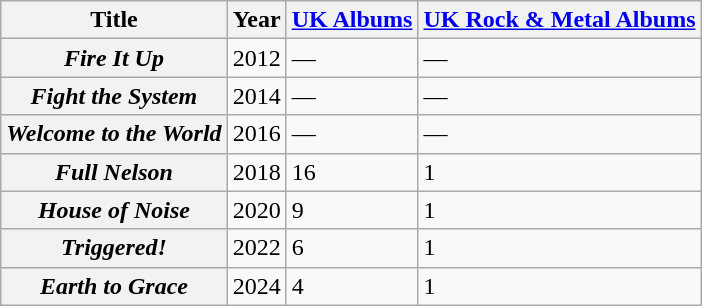<table class="wikitable">
<tr>
<th scope="col">Title</th>
<th scope="col">Year</th>
<th scope="col"><a href='#'>UK Albums</a></th>
<th scope="col"><a href='#'>UK Rock & Metal Albums</a></th>
</tr>
<tr>
<th scope="row"><em>Fire It Up</em></th>
<td>2012</td>
<td>—</td>
<td>—</td>
</tr>
<tr>
<th scope="row"><em>Fight the System</em></th>
<td>2014</td>
<td>—</td>
<td>—</td>
</tr>
<tr>
<th scope="row"><em>Welcome to the World</em></th>
<td>2016</td>
<td>—</td>
<td>—</td>
</tr>
<tr>
<th scope="row"><em>Full Nelson</em></th>
<td>2018</td>
<td>16</td>
<td>1</td>
</tr>
<tr>
<th scope="row"><em>House of Noise</em></th>
<td>2020</td>
<td>9</td>
<td>1</td>
</tr>
<tr>
<th scope="row"><em>Triggered!</em></th>
<td>2022</td>
<td>6</td>
<td>1</td>
</tr>
<tr>
<th scope="row"><em>Earth to Grace</em></th>
<td>2024</td>
<td>4</td>
<td>1</td>
</tr>
</table>
